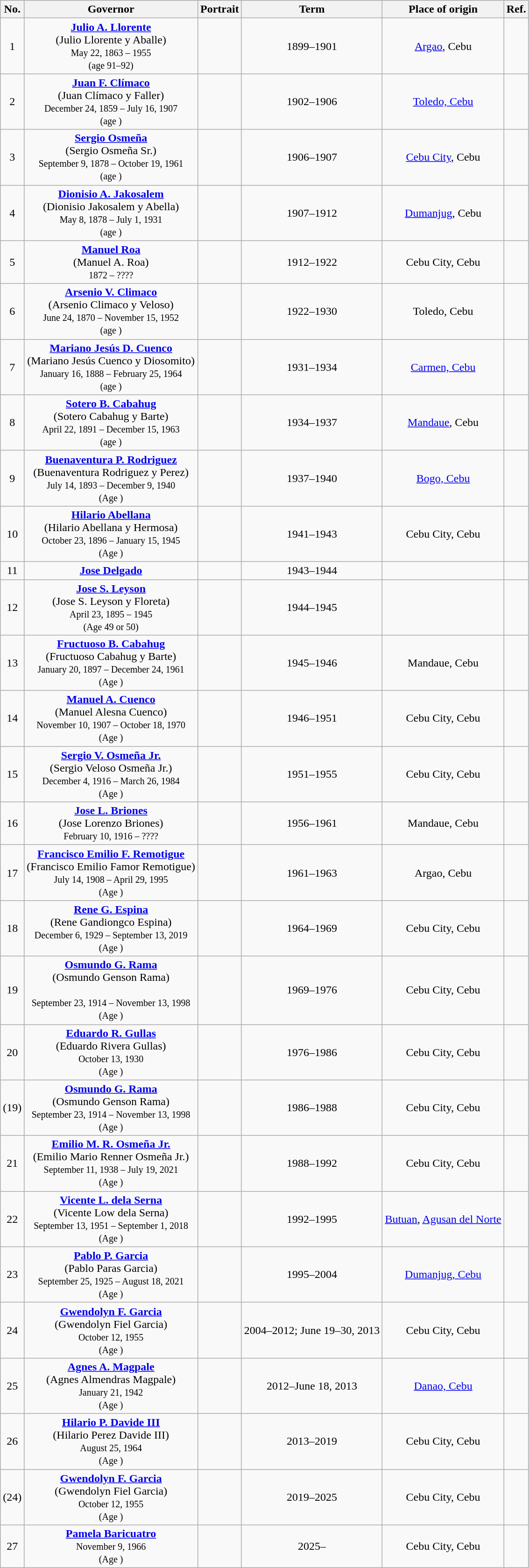<table class="wikitable" style="text-align: center";>
<tr>
<th>No.</th>
<th>Governor</th>
<th>Portrait</th>
<th>Term</th>
<th>Place of origin</th>
<th>Ref.</th>
</tr>
<tr>
<td>1</td>
<td><strong><a href='#'>Julio A. Llorente</a></strong><br>(Julio Llorente y Aballe)<br><small>May 22, 1863 – 1955<br>(age 91–92)</small></td>
<td></td>
<td>1899–1901</td>
<td><a href='#'>Argao</a>, Cebu</td>
<td></td>
</tr>
<tr>
<td>2</td>
<td><strong><a href='#'>Juan F. Clímaco</a></strong><br>(Juan Clímaco y Faller)<br><small>December 24, 1859 – July 16, 1907<br>(age )</small></td>
<td></td>
<td>1902–1906</td>
<td><a href='#'>Toledo, Cebu</a></td>
<td></td>
</tr>
<tr>
<td>3</td>
<td><strong><a href='#'>Sergio Osmeña</a></strong><br>(Sergio Osmeña Sr.)<br><small>September 9, 1878 – October 19, 1961<br>(age )</small></td>
<td></td>
<td>1906–1907</td>
<td><a href='#'>Cebu City</a>, Cebu</td>
<td></td>
</tr>
<tr>
<td>4</td>
<td><strong><a href='#'>Dionisio A. Jakosalem</a></strong><br>(Dionisio Jakosalem y Abella)<br><small>May 8, 1878 – July 1, 1931<br>(age )</small></td>
<td></td>
<td>1907–1912</td>
<td><a href='#'>Dumanjug</a>, Cebu</td>
<td></td>
</tr>
<tr>
<td>5</td>
<td><strong><a href='#'>Manuel Roa</a></strong><br>(Manuel A. Roa)<br><small>1872 – ????</small></td>
<td></td>
<td>1912–1922</td>
<td>Cebu City, Cebu</td>
<td></td>
</tr>
<tr>
<td>6</td>
<td><strong><a href='#'>Arsenio V. Climaco</a></strong><br>(Arsenio Climaco y Veloso)<br><small>June 24, 1870 – November 15, 1952<br>(age )</small></td>
<td></td>
<td>1922–1930</td>
<td>Toledo, Cebu</td>
<td></td>
</tr>
<tr>
<td>7</td>
<td><strong><a href='#'>Mariano Jesús D. Cuenco</a></strong><br>(Mariano Jesús Cuenco y Diosomito)<br><small>January 16, 1888 – February 25, 1964<br>(age )</small></td>
<td></td>
<td>1931–1934</td>
<td><a href='#'>Carmen, Cebu</a></td>
<td></td>
</tr>
<tr>
<td>8</td>
<td><strong><a href='#'>Sotero B. Cabahug</a></strong><br>(Sotero Cabahug y Barte)<br><small>April 22, 1891 – December 15, 1963<br>(age )</small></td>
<td></td>
<td>1934–1937</td>
<td><a href='#'>Mandaue</a>, Cebu</td>
<td></td>
</tr>
<tr>
<td>9</td>
<td><strong><a href='#'>Buenaventura P. Rodriguez</a></strong><br>(Buenaventura Rodriguez y Perez)<br><small>July 14, 1893 – December 9, 1940<br>(Age )</small></td>
<td></td>
<td>1937–1940</td>
<td><a href='#'>Bogo, Cebu</a></td>
<td></td>
</tr>
<tr>
<td>10</td>
<td><strong><a href='#'>Hilario Abellana</a></strong><br>(Hilario Abellana y Hermosa)<br><small>October 23, 1896 – January 15, 1945<br>(Age )</small></td>
<td></td>
<td>1941–1943</td>
<td>Cebu City, Cebu</td>
<td></td>
</tr>
<tr>
<td>11</td>
<td><strong><a href='#'>Jose Delgado</a></strong></td>
<td></td>
<td>1943–1944</td>
<td></td>
<td></td>
</tr>
<tr>
<td>12</td>
<td><strong><a href='#'>Jose S. Leyson</a></strong><br>(Jose S. Leyson y Floreta)<br><small>April 23, 1895 – 1945<br>(Age 49 or 50)</small></td>
<td></td>
<td>1944–1945</td>
<td></td>
<td></td>
</tr>
<tr>
<td>13</td>
<td><strong><a href='#'>Fructuoso B. Cabahug</a></strong><br>(Fructuoso Cabahug y Barte)<br><small>January 20, 1897 – December 24, 1961<br>(Age )</small></td>
<td></td>
<td>1945–1946</td>
<td>Mandaue, Cebu</td>
<td></td>
</tr>
<tr>
<td>14</td>
<td><strong><a href='#'>Manuel A. Cuenco</a></strong><br>(Manuel Alesna Cuenco)<br><small>November 10, 1907 – October 18, 1970<br>(Age )</small></td>
<td></td>
<td>1946–1951</td>
<td>Cebu City, Cebu</td>
<td></td>
</tr>
<tr>
<td>15</td>
<td><strong><a href='#'>Sergio V. Osmeña Jr.</a></strong><br>(Sergio Veloso Osmeña Jr.)<br><small>December 4, 1916 – March 26, 1984<br>(Age )</small></td>
<td></td>
<td>1951–1955</td>
<td>Cebu City, Cebu</td>
<td></td>
</tr>
<tr>
<td>16</td>
<td><strong><a href='#'>Jose L. Briones</a></strong><br>(Jose Lorenzo Briones)<br><small>February 10, 1916 – ????<br></small></td>
<td></td>
<td>1956–1961</td>
<td>Mandaue, Cebu</td>
<td></td>
</tr>
<tr>
<td>17</td>
<td><strong><a href='#'>Francisco Emilio F. Remotigue</a></strong><br>(Francisco Emilio Famor Remotigue)<br><small>July 14, 1908 – April 29, 1995<br>(Age )</small></td>
<td></td>
<td>1961–1963</td>
<td>Argao, Cebu</td>
<td></td>
</tr>
<tr>
<td>18</td>
<td><strong><a href='#'>Rene G. Espina</a></strong><br>(Rene Gandiongco Espina)<br><small>December 6, 1929 – September 13, 2019<br>(Age )</small></td>
<td></td>
<td>1964–1969</td>
<td>Cebu City, Cebu</td>
<td></td>
</tr>
<tr>
<td>19</td>
<td><strong><a href='#'>Osmundo G. Rama</a></strong><br>(Osmundo Genson Rama)<br><br><small>September 23, 1914 – November 13, 1998<br>(Age )</small></td>
<td></td>
<td>1969–1976</td>
<td>Cebu City, Cebu</td>
<td></td>
</tr>
<tr>
<td>20</td>
<td><strong><a href='#'>Eduardo R. Gullas</a></strong><br>(Eduardo Rivera Gullas)<br><small>October 13, 1930<br>(Age )</small></td>
<td></td>
<td>1976–1986</td>
<td>Cebu City, Cebu</td>
<td></td>
</tr>
<tr>
<td>(19)</td>
<td><strong><a href='#'>Osmundo G. Rama</a></strong><br>(Osmundo Genson Rama)<br><small>September 23, 1914 – November 13, 1998<br>(Age )</small></td>
<td></td>
<td>1986–1988</td>
<td>Cebu City, Cebu</td>
<td></td>
</tr>
<tr>
<td>21</td>
<td><strong><a href='#'>Emilio M. R. Osmeña Jr.</a></strong><br>(Emilio Mario Renner Osmeña Jr.)<br><small>September 11, 1938 – July 19, 2021<br>(Age )</small></td>
<td></td>
<td>1988–1992</td>
<td>Cebu City, Cebu</td>
<td></td>
</tr>
<tr>
<td>22</td>
<td><strong><a href='#'>Vicente L. dela Serna</a></strong><br>(Vicente Low dela Serna)<br><small>September 13, 1951 – September 1, 2018<br>(Age )</small></td>
<td></td>
<td>1992–1995</td>
<td><a href='#'>Butuan</a>, <a href='#'>Agusan del Norte</a></td>
<td></td>
</tr>
<tr>
<td>23</td>
<td><strong><a href='#'>Pablo P. Garcia</a></strong><br>(Pablo Paras Garcia)<br><small>September 25, 1925 – August 18, 2021<br>(Age )</small></td>
<td></td>
<td>1995–2004</td>
<td><a href='#'>Dumanjug, Cebu</a></td>
<td></td>
</tr>
<tr>
<td>24</td>
<td><strong><a href='#'>Gwendolyn F. Garcia</a></strong><br>(Gwendolyn Fiel Garcia)<br><small>October 12, 1955<br>(Age )</small></td>
<td></td>
<td>2004–2012; June 19–30, 2013</td>
<td>Cebu City, Cebu</td>
<td></td>
</tr>
<tr>
<td>25</td>
<td><strong><a href='#'>Agnes A. Magpale</a></strong><br>(Agnes Almendras Magpale)<br><small>January 21, 1942<br>(Age )</small></td>
<td></td>
<td>2012–June 18, 2013</td>
<td><a href='#'>Danao, Cebu</a></td>
<td></td>
</tr>
<tr>
<td>26</td>
<td><strong><a href='#'>Hilario P. Davide III</a></strong><br>(Hilario Perez Davide III)<br><small>August 25, 1964<br>(Age )</small></td>
<td></td>
<td>2013–2019</td>
<td>Cebu City, Cebu</td>
<td></td>
</tr>
<tr>
<td>(24)</td>
<td><strong><a href='#'>Gwendolyn F. Garcia</a></strong><br>(Gwendolyn Fiel Garcia)<br><small>October 12, 1955<br>(Age )</small></td>
<td></td>
<td>2019–2025</td>
<td>Cebu City, Cebu</td>
<td></td>
</tr>
<tr>
<td>27</td>
<td><strong><a href='#'>Pamela Baricuatro</a></strong><br><small>November 9, 1966<br>(Age )</small></td>
<td></td>
<td>2025–</td>
<td>Cebu City, Cebu</td>
<td></td>
</tr>
</table>
